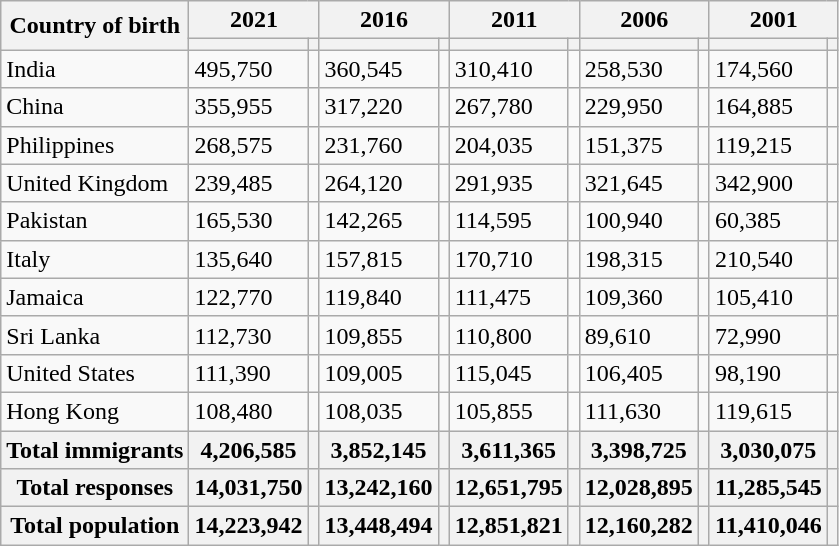<table class="wikitable sortable">
<tr>
<th rowspan="2">Country of birth</th>
<th colspan="2">2021</th>
<th colspan="2">2016</th>
<th colspan="2">2011</th>
<th colspan="2">2006</th>
<th colspan="2">2001</th>
</tr>
<tr>
<th><a href='#'></a></th>
<th></th>
<th></th>
<th></th>
<th></th>
<th></th>
<th></th>
<th></th>
<th></th>
<th></th>
</tr>
<tr>
<td>India</td>
<td>495,750</td>
<td></td>
<td>360,545</td>
<td></td>
<td>310,410</td>
<td></td>
<td>258,530</td>
<td></td>
<td>174,560</td>
<td></td>
</tr>
<tr>
<td>China</td>
<td>355,955</td>
<td></td>
<td>317,220</td>
<td></td>
<td>267,780</td>
<td></td>
<td>229,950</td>
<td></td>
<td>164,885</td>
<td></td>
</tr>
<tr>
<td>Philippines</td>
<td>268,575</td>
<td></td>
<td>231,760</td>
<td></td>
<td>204,035</td>
<td></td>
<td>151,375</td>
<td></td>
<td>119,215</td>
<td></td>
</tr>
<tr>
<td>United Kingdom</td>
<td>239,485</td>
<td></td>
<td>264,120</td>
<td></td>
<td>291,935</td>
<td></td>
<td>321,645</td>
<td></td>
<td>342,900</td>
<td></td>
</tr>
<tr>
<td>Pakistan</td>
<td>165,530</td>
<td></td>
<td>142,265</td>
<td></td>
<td>114,595</td>
<td></td>
<td>100,940</td>
<td></td>
<td>60,385</td>
<td></td>
</tr>
<tr>
<td>Italy</td>
<td>135,640</td>
<td></td>
<td>157,815</td>
<td></td>
<td>170,710</td>
<td></td>
<td>198,315</td>
<td></td>
<td>210,540</td>
<td></td>
</tr>
<tr>
<td>Jamaica</td>
<td>122,770</td>
<td></td>
<td>119,840</td>
<td></td>
<td>111,475</td>
<td></td>
<td>109,360</td>
<td></td>
<td>105,410</td>
<td></td>
</tr>
<tr>
<td>Sri Lanka</td>
<td>112,730</td>
<td></td>
<td>109,855</td>
<td></td>
<td>110,800</td>
<td></td>
<td>89,610</td>
<td></td>
<td>72,990</td>
<td></td>
</tr>
<tr>
<td>United States</td>
<td>111,390</td>
<td></td>
<td>109,005</td>
<td></td>
<td>115,045</td>
<td></td>
<td>106,405</td>
<td></td>
<td>98,190</td>
<td></td>
</tr>
<tr>
<td>Hong Kong</td>
<td>108,480</td>
<td></td>
<td>108,035</td>
<td></td>
<td>105,855</td>
<td></td>
<td>111,630</td>
<td></td>
<td>119,615</td>
<td></td>
</tr>
<tr>
<th>Total immigrants</th>
<th>4,206,585</th>
<th></th>
<th>3,852,145</th>
<th></th>
<th>3,611,365</th>
<th></th>
<th>3,398,725</th>
<th></th>
<th>3,030,075</th>
<th></th>
</tr>
<tr class="sortbottom">
<th>Total responses</th>
<th>14,031,750</th>
<th></th>
<th>13,242,160</th>
<th></th>
<th>12,651,795</th>
<th></th>
<th>12,028,895</th>
<th></th>
<th>11,285,545</th>
<th></th>
</tr>
<tr class="sortbottom">
<th>Total population</th>
<th>14,223,942</th>
<th></th>
<th>13,448,494</th>
<th></th>
<th>12,851,821</th>
<th></th>
<th>12,160,282</th>
<th></th>
<th>11,410,046</th>
<th></th>
</tr>
</table>
